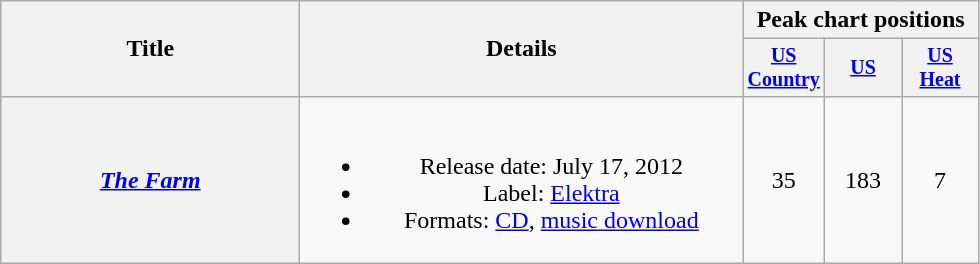<table class="wikitable plainrowheaders" style="text-align:center;">
<tr>
<th rowspan="2" style="width:12em;">Title</th>
<th rowspan="2" style="width:18em;">Details</th>
<th colspan="3">Peak chart positions</th>
</tr>
<tr style="font-size:smaller;">
<th width="45"><a href='#'>US Country</a></th>
<th width="45"><a href='#'>US</a></th>
<th width="45"><a href='#'>US<br>Heat</a></th>
</tr>
<tr>
<th scope="row"><em><a href='#'>The Farm</a></em></th>
<td><br><ul><li>Release date: July 17, 2012</li><li>Label: <a href='#'>Elektra</a></li><li>Formats: <a href='#'>CD</a>, <a href='#'>music download</a></li></ul></td>
<td>35</td>
<td>183</td>
<td>7</td>
</tr>
</table>
